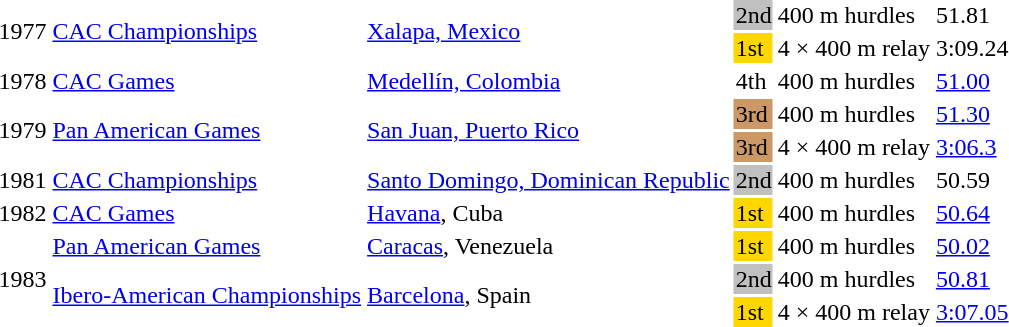<table>
<tr>
<td rowspan=2>1977</td>
<td rowspan=2><a href='#'>CAC Championships</a></td>
<td rowspan=2><a href='#'>Xalapa, Mexico</a></td>
<td bgcolor=silver>2nd</td>
<td>400 m hurdles</td>
<td>51.81</td>
</tr>
<tr>
<td bgcolor=gold>1st</td>
<td>4 × 400 m relay</td>
<td>3:09.24</td>
</tr>
<tr>
<td>1978</td>
<td><a href='#'>CAC Games</a></td>
<td><a href='#'>Medellín, Colombia</a></td>
<td>4th</td>
<td>400 m hurdles</td>
<td><a href='#'>51.00</a></td>
</tr>
<tr>
<td rowspan=2>1979</td>
<td rowspan=2><a href='#'>Pan American Games</a></td>
<td rowspan=2><a href='#'>San Juan, Puerto Rico</a></td>
<td bgcolor=cc9966>3rd</td>
<td>400 m hurdles</td>
<td><a href='#'>51.30</a></td>
</tr>
<tr>
<td bgcolor=cc9966>3rd</td>
<td>4 × 400 m relay</td>
<td><a href='#'>3:06.3</a></td>
</tr>
<tr>
<td>1981</td>
<td><a href='#'>CAC Championships</a></td>
<td><a href='#'>Santo Domingo, Dominican Republic</a></td>
<td bgcolor=silver>2nd</td>
<td>400 m hurdles</td>
<td>50.59</td>
</tr>
<tr>
<td>1982</td>
<td><a href='#'>CAC Games</a></td>
<td><a href='#'>Havana</a>, Cuba</td>
<td bgcolor=gold>1st</td>
<td>400 m hurdles</td>
<td><a href='#'>50.64</a></td>
</tr>
<tr>
<td rowspan=3>1983</td>
<td><a href='#'>Pan American Games</a></td>
<td><a href='#'>Caracas</a>, Venezuela</td>
<td bgcolor=gold>1st</td>
<td>400 m hurdles</td>
<td><a href='#'>50.02</a></td>
</tr>
<tr>
<td rowspan=2><a href='#'>Ibero-American Championships</a></td>
<td rowspan=2><a href='#'>Barcelona</a>, Spain</td>
<td bgcolor=silver>2nd</td>
<td>400 m hurdles</td>
<td><a href='#'>50.81</a></td>
</tr>
<tr>
<td bgcolor=gold>1st</td>
<td>4 × 400 m relay</td>
<td><a href='#'>3:07.05</a></td>
</tr>
</table>
